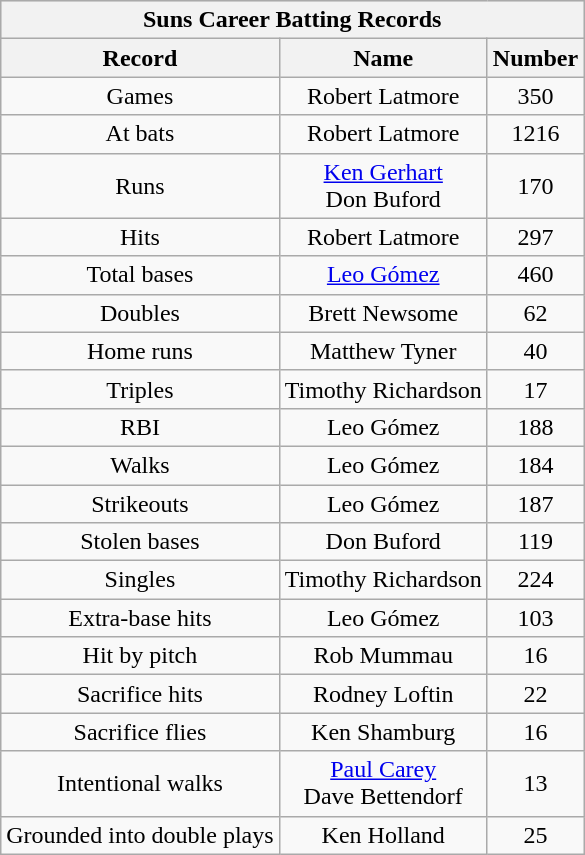<table class="wikitable collapsible collapsed" style="text-align:center;">
<tr style="font-weight:bold; background:#ddd;"|>
<th colspan="3">Suns Career Batting Records</th>
</tr>
<tr>
<th>Record</th>
<th>Name</th>
<th>Number</th>
</tr>
<tr>
<td>Games</td>
<td>Robert Latmore</td>
<td>350</td>
</tr>
<tr>
<td>At bats</td>
<td>Robert Latmore</td>
<td>1216</td>
</tr>
<tr>
<td>Runs</td>
<td><a href='#'>Ken Gerhart</a> <br> Don Buford</td>
<td>170</td>
</tr>
<tr>
<td>Hits</td>
<td>Robert Latmore</td>
<td>297</td>
</tr>
<tr>
<td>Total bases</td>
<td><a href='#'>Leo Gómez</a></td>
<td>460</td>
</tr>
<tr>
<td>Doubles</td>
<td>Brett Newsome</td>
<td>62</td>
</tr>
<tr>
<td>Home runs</td>
<td>Matthew Tyner</td>
<td>40</td>
</tr>
<tr>
<td>Triples</td>
<td>Timothy Richardson</td>
<td>17</td>
</tr>
<tr>
<td>RBI</td>
<td>Leo Gómez</td>
<td>188</td>
</tr>
<tr>
<td>Walks</td>
<td>Leo Gómez</td>
<td>184</td>
</tr>
<tr>
<td>Strikeouts</td>
<td>Leo Gómez</td>
<td>187</td>
</tr>
<tr>
<td>Stolen bases</td>
<td>Don Buford</td>
<td>119</td>
</tr>
<tr>
<td>Singles</td>
<td>Timothy Richardson</td>
<td>224</td>
</tr>
<tr>
<td>Extra-base hits</td>
<td>Leo Gómez</td>
<td>103</td>
</tr>
<tr>
<td>Hit by pitch</td>
<td>Rob Mummau</td>
<td>16</td>
</tr>
<tr>
<td>Sacrifice hits</td>
<td>Rodney Loftin</td>
<td>22</td>
</tr>
<tr>
<td>Sacrifice flies</td>
<td>Ken Shamburg</td>
<td>16</td>
</tr>
<tr>
<td>Intentional walks</td>
<td><a href='#'>Paul Carey</a> <br> Dave Bettendorf</td>
<td>13</td>
</tr>
<tr>
<td>Grounded into double plays</td>
<td>Ken Holland</td>
<td>25</td>
</tr>
</table>
